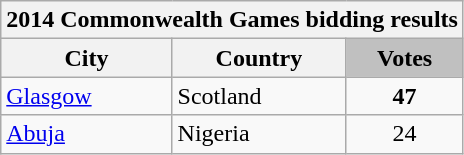<table class="wikitable"  style="margin:auto; margin-left:.5em;">
<tr>
<th colspan="4">2014 Commonwealth Games bidding results</th>
</tr>
<tr>
<th>City</th>
<th>Country</th>
<th style="background:silver;"><strong>Votes</strong></th>
</tr>
<tr>
<td><a href='#'>Glasgow</a></td>
<td> Scotland</td>
<td style="text-align:center;"><strong>47</strong></td>
</tr>
<tr>
<td><a href='#'>Abuja</a></td>
<td> Nigeria</td>
<td style="text-align:center;">24</td>
</tr>
</table>
